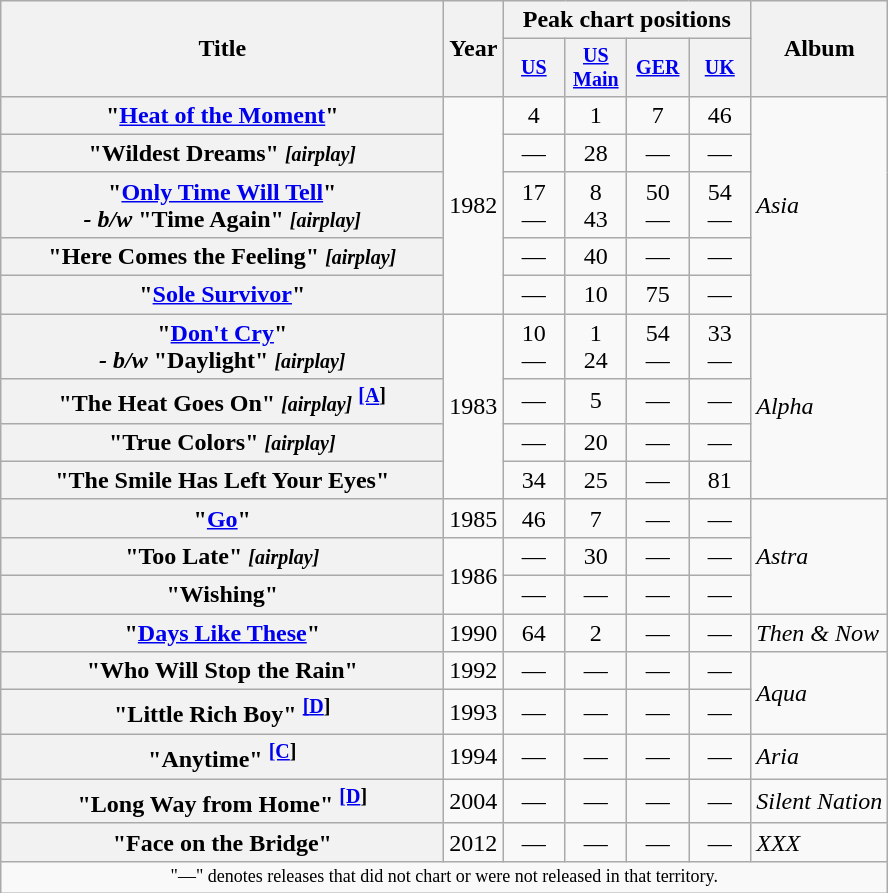<table class="wikitable plainrowheaders" style="text-align:center;">
<tr>
<th rowspan="2" style="width:18em;">Title</th>
<th rowspan="2">Year</th>
<th colspan="4">Peak chart positions</th>
<th rowspan="2">Album</th>
</tr>
<tr style="font-size:smaller;">
<th width="35"><a href='#'>US</a><br></th>
<th width="35"><a href='#'>US Main</a><br></th>
<th width="35"><a href='#'>GER</a><br></th>
<th width="35"><a href='#'>UK</a><br></th>
</tr>
<tr>
<th scope="row">"<a href='#'>Heat of the Moment</a>"</th>
<td rowspan="5">1982</td>
<td>4</td>
<td>1</td>
<td>7</td>
<td>46</td>
<td align="left" rowspan="5"><em>Asia</em></td>
</tr>
<tr>
<th scope="row">"Wildest Dreams" <em><small>[airplay]</small></em></th>
<td>—</td>
<td>28</td>
<td>—</td>
<td>—</td>
</tr>
<tr>
<th scope="row">"<a href='#'>Only Time Will Tell</a>" <br><em>- b/w</em> "Time Again" <em><small>[airplay]</small></em></th>
<td>17<br>—</td>
<td>8<br>43</td>
<td>50<br>—</td>
<td>54<br>—</td>
</tr>
<tr>
<th scope="row">"Here Comes the Feeling" <em><small>[airplay]</small></em></th>
<td>—</td>
<td>40</td>
<td>—</td>
<td>—</td>
</tr>
<tr>
<th scope="row">"<a href='#'>Sole Survivor</a>"</th>
<td>—</td>
<td>10</td>
<td>75</td>
<td>—</td>
</tr>
<tr>
<th scope="row">"<a href='#'>Don't Cry</a>" <br><em>- b/w</em> "Daylight" <em><small>[airplay]</small></em></th>
<td rowspan="4">1983</td>
<td>10<br>—</td>
<td>1<br>24</td>
<td>54<br>—</td>
<td>33<br>—</td>
<td align="left" rowspan="4"><em>Alpha</em></td>
</tr>
<tr>
<th scope="row">"The Heat Goes On" <em><small>[airplay]</small></em> <sup><span></span><a href='#'>[A</a>]</sup></th>
<td>—</td>
<td>5</td>
<td>—</td>
<td>—</td>
</tr>
<tr>
<th scope="row">"True Colors" <em><small>[airplay]</small></em></th>
<td>—</td>
<td>20</td>
<td>—</td>
<td>—</td>
</tr>
<tr>
<th scope="row">"The Smile Has Left Your Eyes"</th>
<td>34</td>
<td>25</td>
<td>—</td>
<td>81</td>
</tr>
<tr>
<th scope="row">"<a href='#'>Go</a>"</th>
<td>1985</td>
<td>46</td>
<td>7</td>
<td>—</td>
<td>—</td>
<td align="left" rowspan="3"><em>Astra</em></td>
</tr>
<tr>
<th scope="row">"Too Late" <em><small>[airplay]</small></em></th>
<td rowspan="2">1986</td>
<td>—</td>
<td>30</td>
<td>—</td>
<td>—</td>
</tr>
<tr>
<th scope="row">"Wishing"</th>
<td>—</td>
<td>—</td>
<td>—</td>
<td>—</td>
</tr>
<tr>
<th scope="row">"<a href='#'>Days Like These</a>"</th>
<td rowspan="1">1990</td>
<td>64</td>
<td>2</td>
<td>—</td>
<td>—</td>
<td align="left" rowspan="1"><em>Then & Now</em></td>
</tr>
<tr>
<th scope="row">"Who Will Stop the Rain"</th>
<td rowspan="1">1992</td>
<td>—</td>
<td>—</td>
<td>—</td>
<td>—</td>
<td align="left" rowspan="2"><em>Aqua</em></td>
</tr>
<tr>
<th scope="row">"Little Rich Boy" <sup><span></span><a href='#'>[D</a>]</sup></th>
<td>1993</td>
<td>—</td>
<td>—</td>
<td>—</td>
<td>—</td>
</tr>
<tr>
<th scope="row">"Anytime" <sup><span></span><a href='#'>[C</a>]</sup></th>
<td rowspan="1">1994</td>
<td>—</td>
<td>—</td>
<td>—</td>
<td>—</td>
<td align="left" rowspan="1"><em>Aria</em></td>
</tr>
<tr>
<th scope="row">"Long Way from Home" <sup><span></span><a href='#'>[D</a>]</sup></th>
<td rowspan="1">2004</td>
<td>—</td>
<td>—</td>
<td>—</td>
<td>—</td>
<td align="left" rowspan="1"><em>Silent Nation</em></td>
</tr>
<tr>
<th scope="row">"Face on the Bridge"</th>
<td rowspan="1">2012</td>
<td>—</td>
<td>—</td>
<td>—</td>
<td>—</td>
<td align="left" rowspan="1"><em>XXX</em></td>
</tr>
<tr>
<td colspan="10" style="text-align:center; font-size:9pt;">"—" denotes releases that did not chart or were not released in that territory.</td>
</tr>
</table>
